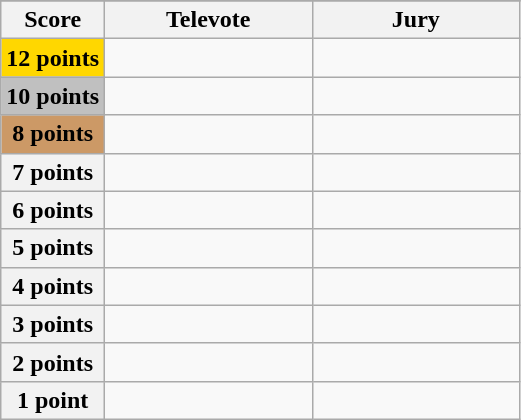<table class="wikitable">
<tr>
</tr>
<tr>
<th scope="col" width="20%">Score</th>
<th scope="col" width="40%">Televote</th>
<th scope="col" width="40%">Jury</th>
</tr>
<tr>
<th scope="row" style="background:gold">12 points</th>
<td></td>
<td></td>
</tr>
<tr>
<th scope="row" style="background:silver">10 points</th>
<td></td>
<td></td>
</tr>
<tr>
<th scope="row" style="background:#CC9966">8 points</th>
<td></td>
<td></td>
</tr>
<tr>
<th scope="row">7 points</th>
<td></td>
<td></td>
</tr>
<tr>
<th scope="row">6 points</th>
<td></td>
<td></td>
</tr>
<tr>
<th scope="row">5 points</th>
<td></td>
<td></td>
</tr>
<tr>
<th scope="row">4 points</th>
<td></td>
<td></td>
</tr>
<tr>
<th scope="row">3 points</th>
<td></td>
<td></td>
</tr>
<tr>
<th scope="row">2 points</th>
<td></td>
<td></td>
</tr>
<tr>
<th scope="row">1 point</th>
<td></td>
<td></td>
</tr>
</table>
